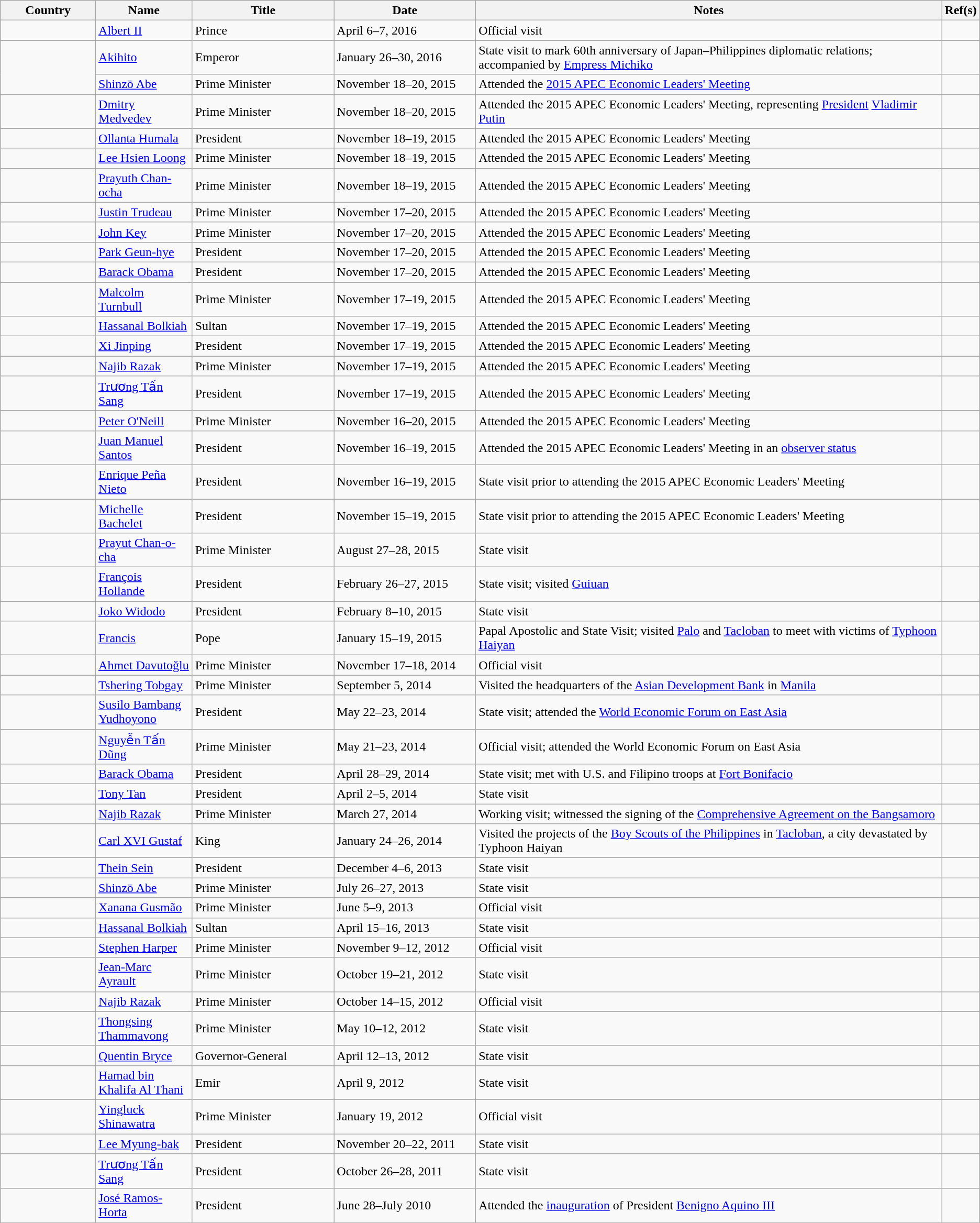<table class="wikitable sortable">
<tr>
<th style="width:10%;">Country</th>
<th style="width:10%;">Name</th>
<th style="width:15%;">Title</th>
<th style="width:15%;">Date</th>
<th style="width:50%;">Notes</th>
<th style="width:5%;">Ref(s)</th>
</tr>
<tr>
<td></td>
<td><a href='#'>Albert II</a></td>
<td>Prince</td>
<td>April 6–7, 2016</td>
<td>Official visit</td>
<td></td>
</tr>
<tr>
<td rowspan="2"></td>
<td><a href='#'>Akihito</a></td>
<td>Emperor</td>
<td>January 26–30, 2016</td>
<td>State visit to mark 60th anniversary of Japan–Philippines diplomatic relations; accompanied by <a href='#'>Empress Michiko</a></td>
<td></td>
</tr>
<tr>
<td><a href='#'>Shinzō Abe</a></td>
<td>Prime Minister</td>
<td>November 18–20, 2015</td>
<td>Attended the <a href='#'>2015 APEC Economic Leaders' Meeting</a></td>
<td></td>
</tr>
<tr>
<td></td>
<td><a href='#'>Dmitry Medvedev</a></td>
<td>Prime Minister</td>
<td>November 18–20, 2015</td>
<td>Attended the 2015 APEC Economic Leaders' Meeting, representing <a href='#'>President</a> <a href='#'>Vladimir Putin</a></td>
<td></td>
</tr>
<tr>
<td></td>
<td><a href='#'>Ollanta Humala</a></td>
<td>President</td>
<td>November 18–19, 2015</td>
<td>Attended the 2015 APEC Economic Leaders' Meeting</td>
<td></td>
</tr>
<tr>
<td></td>
<td><a href='#'>Lee Hsien Loong</a></td>
<td>Prime Minister</td>
<td>November 18–19, 2015</td>
<td>Attended the 2015 APEC Economic Leaders' Meeting</td>
<td></td>
</tr>
<tr>
<td></td>
<td><a href='#'>Prayuth Chan-ocha</a></td>
<td>Prime Minister</td>
<td>November 18–19, 2015</td>
<td>Attended the 2015 APEC Economic Leaders' Meeting</td>
<td></td>
</tr>
<tr>
<td></td>
<td><a href='#'>Justin Trudeau</a></td>
<td>Prime Minister</td>
<td>November 17–20, 2015</td>
<td>Attended the 2015 APEC Economic Leaders' Meeting</td>
<td></td>
</tr>
<tr>
<td></td>
<td><a href='#'>John Key</a></td>
<td>Prime Minister</td>
<td>November 17–20, 2015</td>
<td>Attended the 2015 APEC Economic Leaders' Meeting</td>
<td></td>
</tr>
<tr>
<td></td>
<td><a href='#'>Park Geun-hye</a></td>
<td>President</td>
<td>November 17–20, 2015</td>
<td>Attended the 2015 APEC Economic Leaders' Meeting</td>
<td></td>
</tr>
<tr>
<td></td>
<td><a href='#'>Barack Obama</a></td>
<td>President</td>
<td>November 17–20, 2015</td>
<td>Attended the 2015 APEC Economic Leaders' Meeting</td>
<td></td>
</tr>
<tr>
<td></td>
<td><a href='#'>Malcolm Turnbull</a></td>
<td>Prime Minister</td>
<td>November 17–19, 2015</td>
<td>Attended the 2015 APEC Economic Leaders' Meeting</td>
<td></td>
</tr>
<tr>
<td></td>
<td><a href='#'>Hassanal Bolkiah</a></td>
<td>Sultan</td>
<td>November 17–19, 2015</td>
<td>Attended the 2015 APEC Economic Leaders' Meeting</td>
<td></td>
</tr>
<tr>
<td></td>
<td><a href='#'>Xi Jinping</a></td>
<td>President</td>
<td>November 17–19, 2015</td>
<td>Attended the 2015 APEC Economic Leaders' Meeting</td>
<td></td>
</tr>
<tr>
<td></td>
<td><a href='#'>Najib Razak</a></td>
<td>Prime Minister</td>
<td>November 17–19, 2015</td>
<td>Attended the 2015 APEC Economic Leaders' Meeting</td>
<td></td>
</tr>
<tr>
<td></td>
<td><a href='#'>Trương Tấn Sang</a></td>
<td>President</td>
<td>November 17–19, 2015</td>
<td>Attended the 2015 APEC Economic Leaders' Meeting</td>
<td></td>
</tr>
<tr>
<td></td>
<td><a href='#'>Peter O'Neill</a></td>
<td>Prime Minister</td>
<td>November 16–20, 2015</td>
<td>Attended the 2015 APEC Economic Leaders' Meeting</td>
<td></td>
</tr>
<tr>
<td></td>
<td><a href='#'>Juan Manuel Santos</a></td>
<td>President</td>
<td>November 16–19, 2015</td>
<td>Attended the 2015 APEC Economic Leaders' Meeting in an <a href='#'>observer status</a></td>
<td></td>
</tr>
<tr>
<td></td>
<td><a href='#'>Enrique Peña Nieto</a></td>
<td>President</td>
<td>November 16–19, 2015</td>
<td>State visit prior to attending the 2015 APEC Economic Leaders' Meeting</td>
<td></td>
</tr>
<tr>
<td></td>
<td><a href='#'>Michelle Bachelet</a></td>
<td>President</td>
<td>November 15–19, 2015</td>
<td>State visit prior to attending the 2015 APEC Economic Leaders' Meeting</td>
<td></td>
</tr>
<tr>
<td></td>
<td><a href='#'>Prayut Chan-o-cha</a></td>
<td>Prime Minister</td>
<td>August 27–28, 2015</td>
<td>State visit</td>
<td></td>
</tr>
<tr>
<td></td>
<td><a href='#'>François Hollande</a></td>
<td>President</td>
<td>February 26–27, 2015</td>
<td>State visit; visited <a href='#'>Guiuan</a></td>
<td></td>
</tr>
<tr>
<td></td>
<td><a href='#'>Joko Widodo</a></td>
<td>President</td>
<td>February 8–10, 2015</td>
<td>State visit</td>
<td></td>
</tr>
<tr>
<td></td>
<td><a href='#'>Francis</a></td>
<td>Pope</td>
<td>January 15–19, 2015</td>
<td> Papal Apostolic and State Visit; visited <a href='#'>Palo</a> and <a href='#'>Tacloban</a> to meet with victims of <a href='#'>Typhoon Haiyan</a></td>
<td></td>
</tr>
<tr>
<td></td>
<td><a href='#'>Ahmet Davutoğlu</a></td>
<td>Prime Minister</td>
<td>November 17–18, 2014</td>
<td>Official visit</td>
<td></td>
</tr>
<tr>
<td></td>
<td><a href='#'>Tshering Tobgay</a></td>
<td>Prime Minister</td>
<td>September 5, 2014</td>
<td>Visited the headquarters of the <a href='#'>Asian Development Bank</a> in <a href='#'>Manila</a></td>
<td></td>
</tr>
<tr>
<td></td>
<td><a href='#'>Susilo Bambang Yudhoyono</a></td>
<td>President</td>
<td>May 22–23, 2014</td>
<td>State visit; attended the <a href='#'>World Economic Forum on East Asia</a></td>
<td></td>
</tr>
<tr>
<td></td>
<td><a href='#'>Nguyễn Tấn Dũng</a></td>
<td>Prime Minister</td>
<td>May 21–23, 2014</td>
<td>Official visit; attended the World Economic Forum on East Asia</td>
<td></td>
</tr>
<tr>
<td></td>
<td><a href='#'>Barack Obama</a></td>
<td>President</td>
<td>April 28–29, 2014</td>
<td>State visit; met with U.S. and Filipino troops at <a href='#'>Fort Bonifacio</a></td>
<td></td>
</tr>
<tr>
<td></td>
<td><a href='#'>Tony Tan</a></td>
<td>President</td>
<td>April 2–5, 2014</td>
<td>State visit</td>
<td></td>
</tr>
<tr>
<td></td>
<td><a href='#'>Najib Razak</a></td>
<td>Prime Minister</td>
<td>March 27, 2014</td>
<td>Working visit; witnessed the signing of the <a href='#'>Comprehensive Agreement on the Bangsamoro</a></td>
<td></td>
</tr>
<tr>
<td></td>
<td><a href='#'>Carl XVI Gustaf</a></td>
<td>King</td>
<td>January 24–26, 2014</td>
<td>Visited the projects of the <a href='#'>Boy Scouts of the Philippines</a> in <a href='#'>Tacloban</a>, a city devastated by Typhoon Haiyan</td>
<td></td>
</tr>
<tr>
<td></td>
<td><a href='#'>Thein Sein</a></td>
<td>President</td>
<td>December 4–6, 2013</td>
<td>State visit</td>
<td></td>
</tr>
<tr>
<td></td>
<td><a href='#'>Shinzō Abe</a></td>
<td>Prime Minister</td>
<td>July 26–27, 2013</td>
<td>State visit</td>
<td></td>
</tr>
<tr>
<td></td>
<td><a href='#'>Xanana Gusmão</a></td>
<td>Prime Minister</td>
<td>June 5–9, 2013</td>
<td>Official visit</td>
<td></td>
</tr>
<tr>
<td></td>
<td><a href='#'>Hassanal Bolkiah</a></td>
<td>Sultan</td>
<td>April 15–16, 2013</td>
<td>State visit</td>
<td></td>
</tr>
<tr>
<td></td>
<td><a href='#'>Stephen Harper</a></td>
<td>Prime Minister</td>
<td>November 9–12, 2012</td>
<td>Official visit</td>
<td></td>
</tr>
<tr>
<td></td>
<td><a href='#'>Jean-Marc Ayrault</a></td>
<td>Prime Minister</td>
<td>October 19–21, 2012</td>
<td>State visit</td>
<td></td>
</tr>
<tr>
<td></td>
<td><a href='#'>Najib Razak</a></td>
<td>Prime Minister</td>
<td>October 14–15, 2012</td>
<td>Official visit</td>
<td></td>
</tr>
<tr>
<td></td>
<td><a href='#'>Thongsing Thammavong</a></td>
<td>Prime Minister</td>
<td>May 10–12, 2012</td>
<td>State visit</td>
<td></td>
</tr>
<tr>
<td></td>
<td><a href='#'>Quentin Bryce</a></td>
<td>Governor-General</td>
<td>April 12–13, 2012</td>
<td>State visit</td>
<td></td>
</tr>
<tr>
<td></td>
<td><a href='#'>Hamad bin Khalifa Al Thani</a></td>
<td>Emir</td>
<td>April 9, 2012</td>
<td>State visit</td>
<td></td>
</tr>
<tr>
<td></td>
<td><a href='#'>Yingluck Shinawatra</a></td>
<td>Prime Minister</td>
<td>January 19, 2012</td>
<td>Official visit</td>
<td></td>
</tr>
<tr>
<td></td>
<td><a href='#'>Lee Myung-bak</a></td>
<td>President</td>
<td>November 20–22, 2011</td>
<td>State visit</td>
<td></td>
</tr>
<tr>
<td></td>
<td><a href='#'>Trương Tấn Sang</a></td>
<td>President</td>
<td>October 26–28, 2011</td>
<td>State visit</td>
<td></td>
</tr>
<tr>
<td></td>
<td><a href='#'>José Ramos-Horta</a></td>
<td>President</td>
<td>June 28–July 2010</td>
<td>Attended the <a href='#'>inauguration</a> of President <a href='#'>Benigno Aquino III</a></td>
<td></td>
</tr>
</table>
